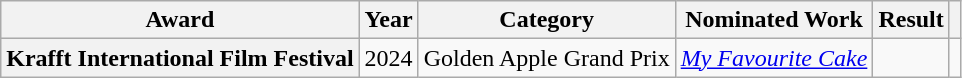<table class="wikitable sortable plainrowheaders">
<tr>
<th scope="col">Award</th>
<th scope="col">Year</th>
<th scope="col">Category</th>
<th scope="col">Nominated Work</th>
<th scope="col">Result</th>
<th class="unsortable" scope="col"></th>
</tr>
<tr>
<th scope="row">Krafft International Film Festival</th>
<td>2024</td>
<td>Golden Apple Grand Prix</td>
<td><em><a href='#'>My Favourite Cake</a></em></td>
<td></td>
<td></td>
</tr>
</table>
